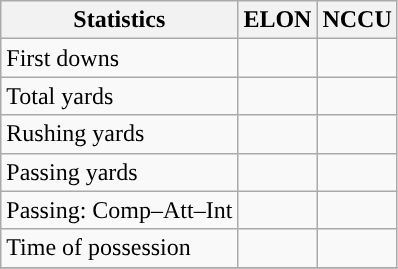<table class="wikitable" style="float: left;">
<tr>
<th>Statistics</th>
<th>ELON</th>
<th>NCCU</th>
</tr>
<tr>
<td>First downs</td>
<td></td>
<td></td>
</tr>
<tr>
<td>Total yards</td>
<td></td>
<td></td>
</tr>
<tr>
<td>Rushing yards</td>
<td></td>
<td></td>
</tr>
<tr>
<td>Passing yards</td>
<td></td>
<td></td>
</tr>
<tr>
<td>Passing: Comp–Att–Int</td>
<td></td>
<td></td>
</tr>
<tr>
<td>Time of possession</td>
<td></td>
<td></td>
</tr>
<tr>
</tr>
</table>
